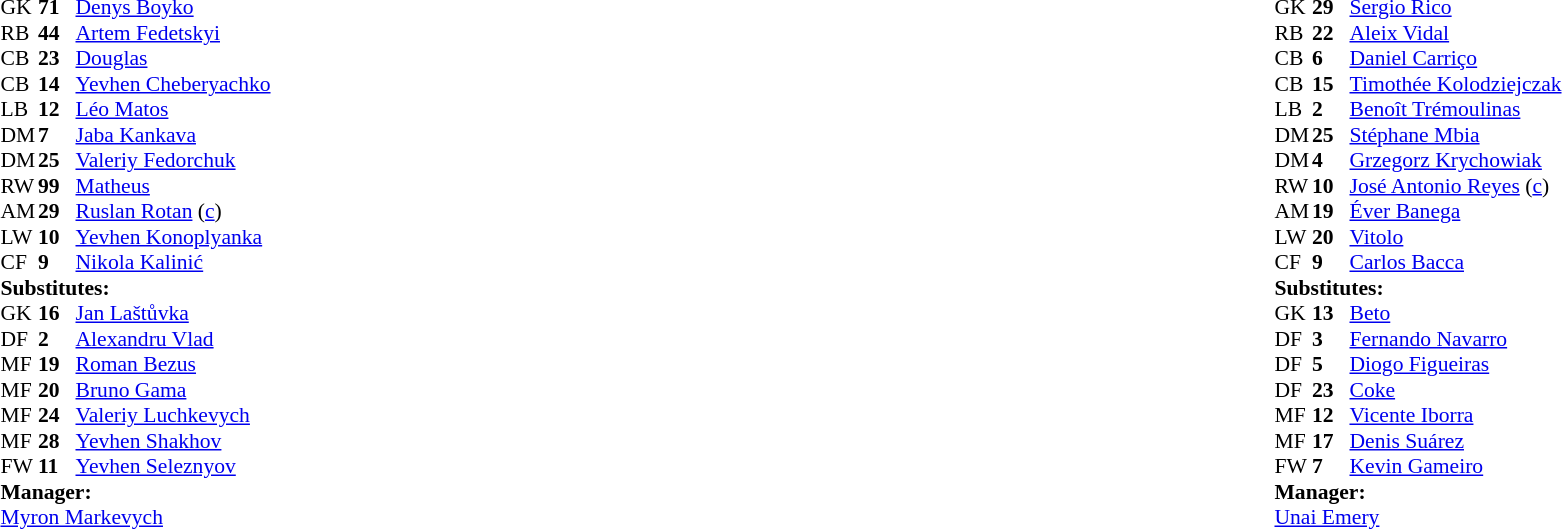<table style="width:100%">
<tr>
<td style="vertical-align:top;width:40%"><br><table style="font-size:90%" cellspacing="0" cellpadding="0">
<tr>
<th width=25></th>
<th width=25></th>
</tr>
<tr>
<td>GK</td>
<td><strong>71</strong></td>
<td> <a href='#'>Denys Boyko</a></td>
</tr>
<tr>
<td>RB</td>
<td><strong>44</strong></td>
<td> <a href='#'>Artem Fedetskyi</a></td>
</tr>
<tr>
<td>CB</td>
<td><strong>23</strong></td>
<td> <a href='#'>Douglas</a></td>
</tr>
<tr>
<td>CB</td>
<td><strong>14</strong></td>
<td> <a href='#'>Yevhen Cheberyachko</a></td>
</tr>
<tr>
<td>LB</td>
<td><strong>12</strong></td>
<td> <a href='#'>Léo Matos</a></td>
<td></td>
</tr>
<tr>
<td>DM</td>
<td><strong>7</strong></td>
<td> <a href='#'>Jaba Kankava</a></td>
<td></td>
<td></td>
</tr>
<tr>
<td>DM</td>
<td><strong>25</strong></td>
<td> <a href='#'>Valeriy Fedorchuk</a></td>
<td></td>
<td></td>
</tr>
<tr>
<td>RW</td>
<td><strong>99</strong></td>
<td> <a href='#'>Matheus</a></td>
</tr>
<tr>
<td>AM</td>
<td><strong>29</strong></td>
<td> <a href='#'>Ruslan Rotan</a> (<a href='#'>c</a>)</td>
<td></td>
</tr>
<tr>
<td>LW</td>
<td><strong>10</strong></td>
<td> <a href='#'>Yevhen Konoplyanka</a></td>
</tr>
<tr>
<td>CF</td>
<td><strong>9</strong></td>
<td> <a href='#'>Nikola Kalinić</a></td>
<td></td>
<td></td>
</tr>
<tr>
<td colspan="4"><strong>Substitutes:</strong></td>
</tr>
<tr>
<td>GK</td>
<td><strong>16</strong></td>
<td> <a href='#'>Jan Laštůvka</a></td>
</tr>
<tr>
<td>DF</td>
<td><strong>2</strong></td>
<td> <a href='#'>Alexandru Vlad</a></td>
</tr>
<tr>
<td>MF</td>
<td><strong>19</strong></td>
<td> <a href='#'>Roman Bezus</a></td>
<td></td>
<td></td>
</tr>
<tr>
<td>MF</td>
<td><strong>20</strong></td>
<td> <a href='#'>Bruno Gama</a></td>
</tr>
<tr>
<td>MF</td>
<td><strong>24</strong></td>
<td> <a href='#'>Valeriy Luchkevych</a></td>
</tr>
<tr>
<td>MF</td>
<td><strong>28</strong></td>
<td> <a href='#'>Yevhen Shakhov</a></td>
<td></td>
<td></td>
</tr>
<tr>
<td>FW</td>
<td><strong>11</strong></td>
<td> <a href='#'>Yevhen Seleznyov</a></td>
<td></td>
<td></td>
</tr>
<tr>
<td colspan="4"><strong>Manager:</strong></td>
</tr>
<tr>
<td colspan="4"> <a href='#'>Myron Markevych</a></td>
</tr>
</table>
</td>
<td style="vertical-align:top"></td>
<td style="vertical-align:top;width:50%"><br><table cellspacing="0" cellpadding="0" style="font-size:90%;margin:auto">
<tr>
<th width=25></th>
<th width=25></th>
</tr>
<tr>
<td>GK</td>
<td><strong>29</strong></td>
<td> <a href='#'>Sergio Rico</a></td>
</tr>
<tr>
<td>RB</td>
<td><strong>22</strong></td>
<td> <a href='#'>Aleix Vidal</a></td>
</tr>
<tr>
<td>CB</td>
<td><strong>6</strong></td>
<td> <a href='#'>Daniel Carriço</a></td>
<td></td>
</tr>
<tr>
<td>CB</td>
<td><strong>15</strong></td>
<td> <a href='#'>Timothée Kolodziejczak</a></td>
</tr>
<tr>
<td>LB</td>
<td><strong>2</strong></td>
<td> <a href='#'>Benoît Trémoulinas</a></td>
</tr>
<tr>
<td>DM</td>
<td><strong>25</strong></td>
<td> <a href='#'>Stéphane Mbia</a></td>
</tr>
<tr>
<td>DM</td>
<td><strong>4</strong></td>
<td> <a href='#'>Grzegorz Krychowiak</a></td>
<td></td>
</tr>
<tr>
<td>RW</td>
<td><strong>10</strong></td>
<td> <a href='#'>José Antonio Reyes</a> (<a href='#'>c</a>)</td>
<td></td>
<td></td>
</tr>
<tr>
<td>AM</td>
<td><strong>19</strong></td>
<td> <a href='#'>Éver Banega</a></td>
<td></td>
<td></td>
</tr>
<tr>
<td>LW</td>
<td><strong>20</strong></td>
<td> <a href='#'>Vitolo</a></td>
</tr>
<tr>
<td>CF</td>
<td><strong>9</strong></td>
<td> <a href='#'>Carlos Bacca</a></td>
<td></td>
<td></td>
</tr>
<tr>
<td colspan="4"><strong>Substitutes:</strong></td>
</tr>
<tr>
<td>GK</td>
<td><strong>13</strong></td>
<td> <a href='#'>Beto</a></td>
</tr>
<tr>
<td>DF</td>
<td><strong>3</strong></td>
<td> <a href='#'>Fernando Navarro</a></td>
</tr>
<tr>
<td>DF</td>
<td><strong>5</strong></td>
<td> <a href='#'>Diogo Figueiras</a></td>
</tr>
<tr>
<td>DF</td>
<td><strong>23</strong></td>
<td> <a href='#'>Coke</a></td>
<td></td>
<td></td>
</tr>
<tr>
<td>MF</td>
<td><strong>12</strong></td>
<td> <a href='#'>Vicente Iborra</a></td>
<td></td>
<td></td>
</tr>
<tr>
<td>MF</td>
<td><strong>17</strong></td>
<td> <a href='#'>Denis Suárez</a></td>
</tr>
<tr>
<td>FW</td>
<td><strong>7</strong></td>
<td> <a href='#'>Kevin Gameiro</a></td>
<td></td>
<td></td>
</tr>
<tr>
<td colspan="4"><strong>Manager:</strong></td>
</tr>
<tr>
<td colspan="4"> <a href='#'>Unai Emery</a></td>
</tr>
</table>
</td>
</tr>
</table>
